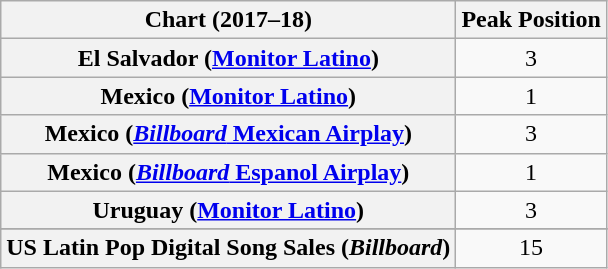<table class="wikitable sortable plainrowheaders" style="text-align:center">
<tr>
<th>Chart (2017–18)</th>
<th>Peak Position</th>
</tr>
<tr>
<th scope="row">El Salvador (<a href='#'>Monitor Latino</a>)</th>
<td>3</td>
</tr>
<tr>
<th scope="row">Mexico (<a href='#'>Monitor Latino</a>)</th>
<td align="center">1</td>
</tr>
<tr>
<th scope="row">Mexico (<a href='#'><em>Billboard</em> Mexican Airplay</a>)</th>
<td align="center">3</td>
</tr>
<tr>
<th scope="row">Mexico (<a href='#'><em>Billboard</em> Espanol Airplay</a>)</th>
<td align="center">1</td>
</tr>
<tr>
<th scope="row">Uruguay (<a href='#'>Monitor Latino</a>)</th>
<td>3</td>
</tr>
<tr>
</tr>
<tr>
</tr>
<tr>
<th scope="row">US Latin Pop Digital Song Sales (<em>Billboard</em>)</th>
<td align="center">15</td>
</tr>
</table>
